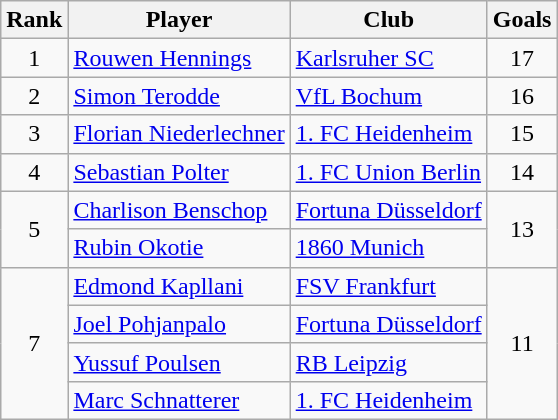<table class="wikitable" style="text-align:center">
<tr>
<th>Rank</th>
<th>Player</th>
<th>Club</th>
<th>Goals</th>
</tr>
<tr>
<td>1</td>
<td align=left> <a href='#'>Rouwen Hennings</a></td>
<td align=left><a href='#'>Karlsruher SC</a></td>
<td>17</td>
</tr>
<tr>
<td>2</td>
<td align=left> <a href='#'>Simon Terodde</a></td>
<td align=left><a href='#'>VfL Bochum</a></td>
<td>16</td>
</tr>
<tr>
<td>3</td>
<td align=left> <a href='#'>Florian Niederlechner</a></td>
<td align=left><a href='#'>1. FC Heidenheim</a></td>
<td>15</td>
</tr>
<tr>
<td>4</td>
<td align=left> <a href='#'>Sebastian Polter</a></td>
<td align=left><a href='#'>1. FC Union Berlin</a></td>
<td>14</td>
</tr>
<tr>
<td rowspan=2>5</td>
<td align=left> <a href='#'>Charlison Benschop</a></td>
<td align=left><a href='#'>Fortuna Düsseldorf</a></td>
<td rowspan=2>13</td>
</tr>
<tr>
<td align=left> <a href='#'>Rubin Okotie</a></td>
<td align=left><a href='#'>1860 Munich</a></td>
</tr>
<tr>
<td rowspan=4>7</td>
<td align=left> <a href='#'>Edmond Kapllani</a></td>
<td align=left><a href='#'>FSV Frankfurt</a></td>
<td rowspan=4>11</td>
</tr>
<tr>
<td align=left> <a href='#'>Joel Pohjanpalo</a></td>
<td align=left><a href='#'>Fortuna Düsseldorf</a></td>
</tr>
<tr>
<td align=left> <a href='#'>Yussuf Poulsen</a></td>
<td align=left><a href='#'>RB Leipzig</a></td>
</tr>
<tr>
<td align=left> <a href='#'>Marc Schnatterer</a></td>
<td align=left><a href='#'>1. FC Heidenheim</a></td>
</tr>
</table>
